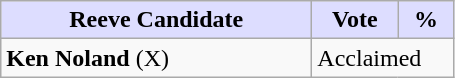<table class="wikitable">
<tr>
<th style="background:#ddf; width:200px;">Reeve Candidate</th>
<th style="background:#ddf; width:50px;">Vote</th>
<th style="background:#ddf; width:30px;">%</th>
</tr>
<tr>
<td><strong>Ken Noland</strong> (X)</td>
<td colspan="2">Acclaimed</td>
</tr>
</table>
